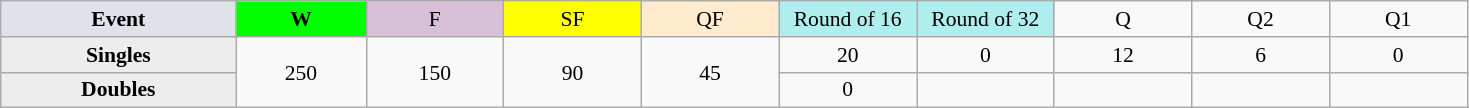<table class=wikitable style=font-size:90%;text-align:center>
<tr>
<td style="width:150px; background:#dfe2e9;"><strong>Event</strong></td>
<td style="width:80px; background:lime;"><strong>W</strong></td>
<td style="width:85px; background:thistle;">F</td>
<td style="width:85px; background:#ff0;">SF</td>
<td style="width:85px; background:#ffebcd;">QF</td>
<td style="width:85px; background:#afeeee;">Round of 16</td>
<td style="width:85px; background:#afeeee;">Round of 32</td>
<td width=85>Q</td>
<td width=85>Q2</td>
<td width=85>Q1</td>
</tr>
<tr>
<th style="background:#ededed;">Singles</th>
<td rowspan=2>250</td>
<td rowspan=2>150</td>
<td rowspan=2>90</td>
<td rowspan=2>45</td>
<td>20</td>
<td>0</td>
<td>12</td>
<td>6</td>
<td>0</td>
</tr>
<tr>
<th style="background:#ededed;">Doubles</th>
<td>0</td>
<td></td>
<td></td>
<td></td>
<td></td>
</tr>
</table>
